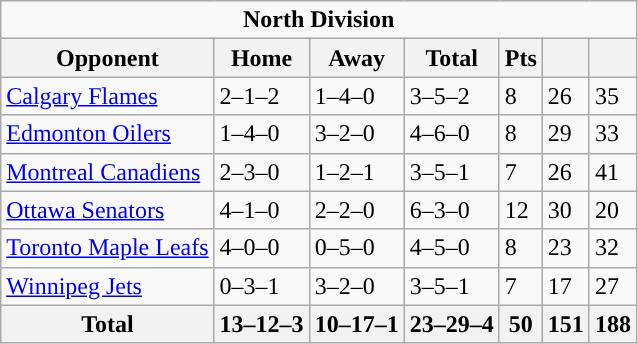<table class="wikitable" text-align:center;">
<tr>
<td colspan="7" style="text-align:center;"><strong>North Division</strong></td>
</tr>
<tr>
<th>Opponent</th>
<th>Home</th>
<th>Away</th>
<th>Total</th>
<th>Pts</th>
<th></th>
<th></th>
</tr>
<tr>
<td style="text-align:left;"><a href='#'>Calgary Flames</a></td>
<td>2–1–2</td>
<td>1–4–0</td>
<td>3–5–2</td>
<td>8</td>
<td>26</td>
<td>35</td>
</tr>
<tr>
<td style="text-align:left;"><a href='#'>Edmonton Oilers</a></td>
<td>1–4–0</td>
<td>3–2–0</td>
<td>4–6–0</td>
<td>8</td>
<td>29</td>
<td>33</td>
</tr>
<tr>
<td style="text-align:left;"><a href='#'>Montreal Canadiens</a></td>
<td>2–3–0</td>
<td>1–2–1</td>
<td>3–5–1</td>
<td>7</td>
<td>26</td>
<td>41</td>
</tr>
<tr>
<td style="text-align:left;"><a href='#'>Ottawa Senators</a></td>
<td>4–1–0</td>
<td>2–2–0</td>
<td>6–3–0</td>
<td>12</td>
<td>30</td>
<td>20</td>
</tr>
<tr>
<td style="text-align:left;"><a href='#'>Toronto Maple Leafs</a></td>
<td>4–0–0</td>
<td>0–5–0</td>
<td>4–5–0</td>
<td>8</td>
<td>23</td>
<td>32</td>
</tr>
<tr>
<td style="text-align:left;"><a href='#'>Winnipeg Jets</a></td>
<td>0–3–1</td>
<td>3–2–0</td>
<td>3–5–1</td>
<td>7</td>
<td>17</td>
<td>27</td>
</tr>
<tr>
<th>Total</th>
<th>13–12–3</th>
<th>10–17–1</th>
<th>23–29–4</th>
<th>50</th>
<th>151</th>
<th>188</th>
</tr>
</table>
